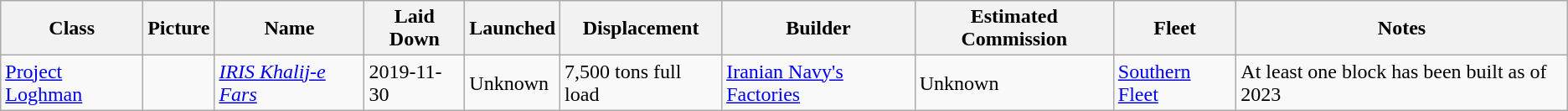<table class="wikitable">
<tr>
<th>Class</th>
<th>Picture</th>
<th>Name</th>
<th>Laid Down</th>
<th>Launched</th>
<th>Displacement</th>
<th>Builder</th>
<th>Estimated Commission</th>
<th>Fleet</th>
<th>Notes</th>
</tr>
<tr>
<td><a href='#'>Project Loghman</a></td>
<td></td>
<td><em><a href='#'>IRIS Khalij-e Fars</a></em></td>
<td>2019-11-30</td>
<td>Unknown</td>
<td>7,500 tons full load</td>
<td><a href='#'>Iranian Navy's Factories</a></td>
<td>Unknown</td>
<td><a href='#'>Southern Fleet</a></td>
<td>At least one block has been built as of 2023</td>
</tr>
</table>
